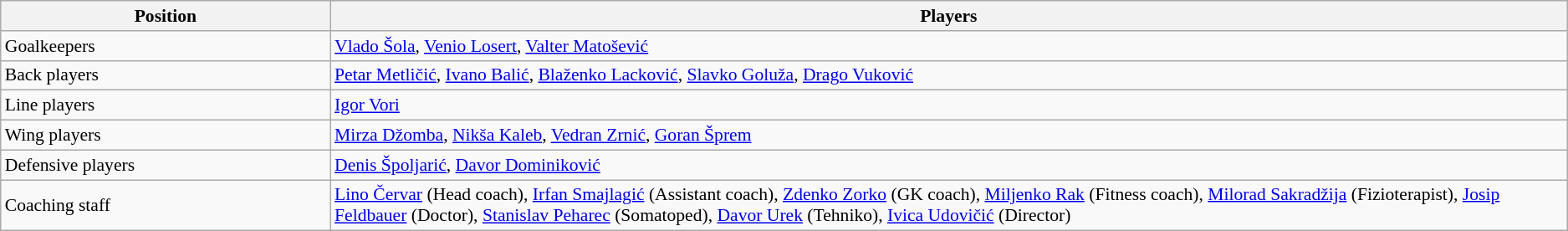<table class=wikitable style="font-size:90%">
<tr>
<th width="8%">Position</th>
<th width="30%">Players</th>
</tr>
<tr>
<td>Goalkeepers</td>
<td><a href='#'>Vlado Šola</a>, <a href='#'>Venio Losert</a>, <a href='#'>Valter Matošević</a></td>
</tr>
<tr>
<td>Back players</td>
<td><a href='#'>Petar Metličić</a>, <a href='#'>Ivano Balić</a>, <a href='#'>Blaženko Lacković</a>, <a href='#'>Slavko Goluža</a>, <a href='#'>Drago Vuković</a></td>
</tr>
<tr>
<td>Line players</td>
<td><a href='#'>Igor Vori</a></td>
</tr>
<tr>
<td>Wing players</td>
<td><a href='#'>Mirza Džomba</a>, <a href='#'>Nikša Kaleb</a>, <a href='#'>Vedran Zrnić</a>, <a href='#'>Goran Šprem</a></td>
</tr>
<tr>
<td>Defensive players</td>
<td><a href='#'>Denis Špoljarić</a>, <a href='#'>Davor Dominiković</a></td>
</tr>
<tr>
<td>Coaching staff</td>
<td><a href='#'>Lino Červar</a> (Head coach), <a href='#'>Irfan Smajlagić</a> (Assistant coach), <a href='#'>Zdenko Zorko</a> (GK coach), <a href='#'>Miljenko Rak</a> (Fitness coach), <a href='#'>Milorad Sakradžija</a> (Fizioterapist), <a href='#'>Josip Feldbauer</a> (Doctor), <a href='#'>Stanislav Peharec</a> (Somatoped), <a href='#'>Davor Urek</a> (Tehniko), <a href='#'>Ivica Udovičić</a> (Director)</td>
</tr>
</table>
